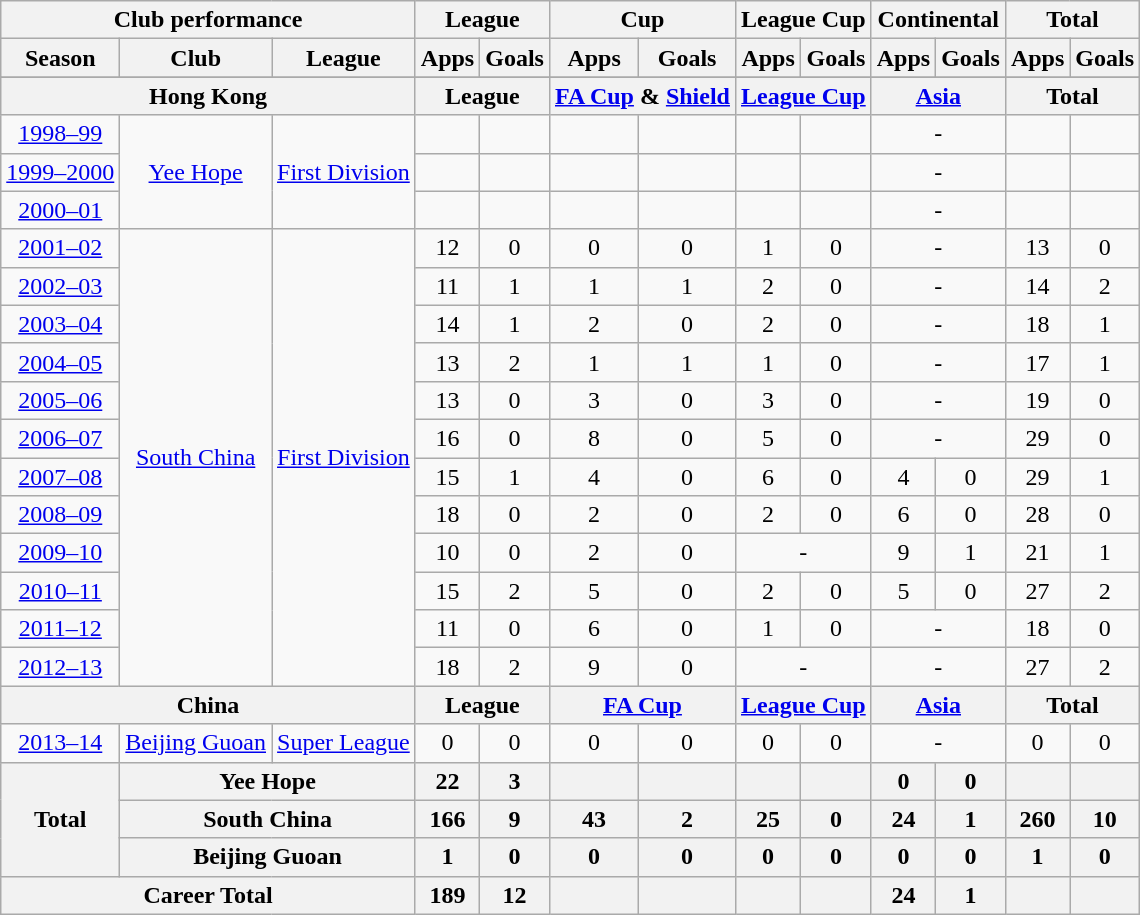<table class="wikitable" style="text-align:center">
<tr>
<th colspan=3>Club performance</th>
<th colspan=2>League</th>
<th colspan=2>Cup</th>
<th colspan=2>League Cup</th>
<th colspan=2>Continental</th>
<th colspan=2>Total</th>
</tr>
<tr>
<th>Season</th>
<th>Club</th>
<th>League</th>
<th>Apps</th>
<th>Goals</th>
<th>Apps</th>
<th>Goals</th>
<th>Apps</th>
<th>Goals</th>
<th>Apps</th>
<th>Goals</th>
<th>Apps</th>
<th>Goals</th>
</tr>
<tr>
</tr>
<tr>
<th colspan=3>Hong Kong</th>
<th colspan=2>League</th>
<th colspan=2><a href='#'>FA Cup</a> & <a href='#'>Shield</a></th>
<th colspan=2><a href='#'>League Cup</a></th>
<th colspan=2><a href='#'>Asia</a></th>
<th colspan=2>Total</th>
</tr>
<tr>
<td><a href='#'>1998–99</a></td>
<td rowspan=3><a href='#'>Yee Hope</a></td>
<td rowspan=3><a href='#'>First Division</a></td>
<td></td>
<td></td>
<td></td>
<td></td>
<td></td>
<td></td>
<td colspan=2>-</td>
<td></td>
<td></td>
</tr>
<tr>
<td><a href='#'>1999–2000</a></td>
<td></td>
<td></td>
<td></td>
<td></td>
<td></td>
<td></td>
<td colspan=2>-</td>
<td></td>
<td></td>
</tr>
<tr>
<td><a href='#'>2000–01</a></td>
<td></td>
<td></td>
<td></td>
<td></td>
<td></td>
<td></td>
<td colspan=2>-</td>
<td></td>
<td></td>
</tr>
<tr>
<td><a href='#'>2001–02</a></td>
<td rowspan=12><a href='#'>South China</a></td>
<td rowspan=12><a href='#'>First Division</a></td>
<td>12</td>
<td>0</td>
<td>0</td>
<td>0</td>
<td>1</td>
<td>0</td>
<td colspan=2>-</td>
<td>13</td>
<td>0</td>
</tr>
<tr>
<td><a href='#'>2002–03</a></td>
<td>11</td>
<td>1</td>
<td>1</td>
<td>1</td>
<td>2</td>
<td>0</td>
<td colspan=2>-</td>
<td>14</td>
<td>2</td>
</tr>
<tr>
<td><a href='#'>2003–04</a></td>
<td>14</td>
<td>1</td>
<td>2</td>
<td>0</td>
<td>2</td>
<td>0</td>
<td colspan=2>-</td>
<td>18</td>
<td>1</td>
</tr>
<tr>
<td><a href='#'>2004–05</a></td>
<td>13</td>
<td>2</td>
<td>1</td>
<td>1</td>
<td>1</td>
<td>0</td>
<td colspan=2>-</td>
<td>17</td>
<td>1</td>
</tr>
<tr>
<td><a href='#'>2005–06</a></td>
<td>13</td>
<td>0</td>
<td>3</td>
<td>0</td>
<td>3</td>
<td>0</td>
<td colspan=2>-</td>
<td>19</td>
<td>0</td>
</tr>
<tr>
<td><a href='#'>2006–07</a></td>
<td>16</td>
<td>0</td>
<td>8</td>
<td>0</td>
<td>5</td>
<td>0</td>
<td colspan=2>-</td>
<td>29</td>
<td>0</td>
</tr>
<tr>
<td><a href='#'>2007–08</a></td>
<td>15</td>
<td>1</td>
<td>4</td>
<td>0</td>
<td>6</td>
<td>0</td>
<td>4</td>
<td>0</td>
<td>29</td>
<td>1</td>
</tr>
<tr>
<td><a href='#'>2008–09</a></td>
<td>18</td>
<td>0</td>
<td>2</td>
<td>0</td>
<td>2</td>
<td>0</td>
<td>6</td>
<td>0</td>
<td>28</td>
<td>0</td>
</tr>
<tr>
<td><a href='#'>2009–10</a></td>
<td>10</td>
<td>0</td>
<td>2</td>
<td>0</td>
<td colspan=2>-</td>
<td>9</td>
<td>1</td>
<td>21</td>
<td>1</td>
</tr>
<tr>
<td><a href='#'>2010–11</a></td>
<td>15</td>
<td>2</td>
<td>5</td>
<td>0</td>
<td>2</td>
<td>0</td>
<td>5</td>
<td>0</td>
<td>27</td>
<td>2</td>
</tr>
<tr>
<td><a href='#'>2011–12</a></td>
<td>11</td>
<td>0</td>
<td>6</td>
<td>0</td>
<td>1</td>
<td>0</td>
<td colspan=2>-</td>
<td>18</td>
<td>0</td>
</tr>
<tr>
<td><a href='#'>2012–13</a></td>
<td>18</td>
<td>2</td>
<td>9</td>
<td>0</td>
<td colspan=2>-</td>
<td colspan=2>-</td>
<td>27</td>
<td>2</td>
</tr>
<tr>
<th colspan=3>China</th>
<th colspan=2>League</th>
<th colspan=2><a href='#'>FA Cup</a></th>
<th colspan=2><a href='#'>League Cup</a></th>
<th colspan=2><a href='#'>Asia</a></th>
<th colspan=2>Total</th>
</tr>
<tr>
<td><a href='#'>2013–14</a></td>
<td><a href='#'>Beijing Guoan</a></td>
<td><a href='#'>Super League</a></td>
<td>0</td>
<td>0</td>
<td>0</td>
<td>0</td>
<td>0</td>
<td>0</td>
<td colspan=2>-</td>
<td>0</td>
<td>0</td>
</tr>
<tr>
<th rowspan=3>Total</th>
<th colspan=2>Yee Hope</th>
<th>22</th>
<th>3</th>
<th></th>
<th></th>
<th></th>
<th></th>
<th>0</th>
<th>0</th>
<th></th>
<th></th>
</tr>
<tr>
<th colspan=2>South China</th>
<th>166</th>
<th>9</th>
<th>43</th>
<th>2</th>
<th>25</th>
<th>0</th>
<th>24</th>
<th>1</th>
<th>260</th>
<th>10</th>
</tr>
<tr>
<th colspan=2>Beijing Guoan</th>
<th>1</th>
<th>0</th>
<th>0</th>
<th>0</th>
<th>0</th>
<th>0</th>
<th>0</th>
<th>0</th>
<th>1</th>
<th>0</th>
</tr>
<tr>
<th colspan=3>Career Total</th>
<th>189</th>
<th>12</th>
<th></th>
<th></th>
<th></th>
<th></th>
<th>24</th>
<th>1</th>
<th></th>
<th></th>
</tr>
</table>
